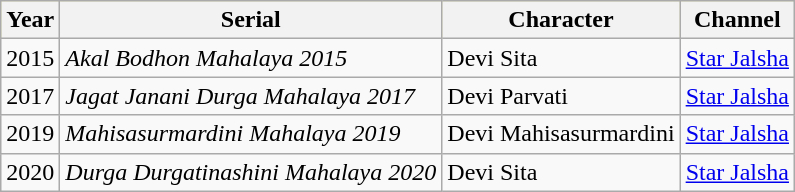<table class="wikitable">
<tr style="background:#ff9; text-align:center;">
<th scope="col">Year</th>
<th scope="col">Serial</th>
<th scope="col">Character</th>
<th scope="col">Channel</th>
</tr>
<tr>
<td>2015</td>
<td><em>Akal Bodhon Mahalaya 2015</em></td>
<td>Devi Sita</td>
<td><a href='#'>Star Jalsha</a></td>
</tr>
<tr>
<td>2017</td>
<td><em>Jagat Janani Durga Mahalaya 2017</em></td>
<td>Devi Parvati</td>
<td><a href='#'>Star Jalsha</a></td>
</tr>
<tr>
<td>2019</td>
<td><em>Mahisasurmardini Mahalaya 2019</em></td>
<td>Devi Mahisasurmardini</td>
<td><a href='#'>Star Jalsha</a></td>
</tr>
<tr>
<td>2020</td>
<td><em>Durga Durgatinashini Mahalaya 2020</em></td>
<td>Devi Sita</td>
<td><a href='#'>Star Jalsha</a></td>
</tr>
</table>
